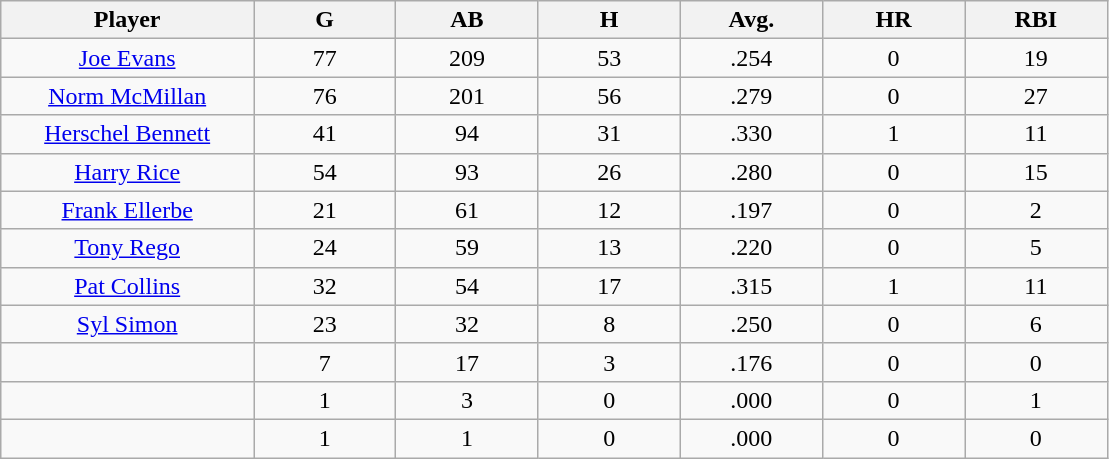<table class="wikitable sortable">
<tr>
<th bgcolor="#DDDDFF" width="16%">Player</th>
<th bgcolor="#DDDDFF" width="9%">G</th>
<th bgcolor="#DDDDFF" width="9%">AB</th>
<th bgcolor="#DDDDFF" width="9%">H</th>
<th bgcolor="#DDDDFF" width="9%">Avg.</th>
<th bgcolor="#DDDDFF" width="9%">HR</th>
<th bgcolor="#DDDDFF" width="9%">RBI</th>
</tr>
<tr align="center">
<td><a href='#'>Joe Evans</a></td>
<td>77</td>
<td>209</td>
<td>53</td>
<td>.254</td>
<td>0</td>
<td>19</td>
</tr>
<tr align="center">
<td><a href='#'>Norm McMillan</a></td>
<td>76</td>
<td>201</td>
<td>56</td>
<td>.279</td>
<td>0</td>
<td>27</td>
</tr>
<tr align="center">
<td><a href='#'>Herschel Bennett</a></td>
<td>41</td>
<td>94</td>
<td>31</td>
<td>.330</td>
<td>1</td>
<td>11</td>
</tr>
<tr align="center">
<td><a href='#'>Harry Rice</a></td>
<td>54</td>
<td>93</td>
<td>26</td>
<td>.280</td>
<td>0</td>
<td>15</td>
</tr>
<tr align="center">
<td><a href='#'>Frank Ellerbe</a></td>
<td>21</td>
<td>61</td>
<td>12</td>
<td>.197</td>
<td>0</td>
<td>2</td>
</tr>
<tr align="center">
<td><a href='#'>Tony Rego</a></td>
<td>24</td>
<td>59</td>
<td>13</td>
<td>.220</td>
<td>0</td>
<td>5</td>
</tr>
<tr align="center">
<td><a href='#'>Pat Collins</a></td>
<td>32</td>
<td>54</td>
<td>17</td>
<td>.315</td>
<td>1</td>
<td>11</td>
</tr>
<tr align="center">
<td><a href='#'>Syl Simon</a></td>
<td>23</td>
<td>32</td>
<td>8</td>
<td>.250</td>
<td>0</td>
<td>6</td>
</tr>
<tr align="center">
<td></td>
<td>7</td>
<td>17</td>
<td>3</td>
<td>.176</td>
<td>0</td>
<td>0</td>
</tr>
<tr align="center">
<td></td>
<td>1</td>
<td>3</td>
<td>0</td>
<td>.000</td>
<td>0</td>
<td>1</td>
</tr>
<tr align="center">
<td></td>
<td>1</td>
<td>1</td>
<td>0</td>
<td>.000</td>
<td>0</td>
<td>0</td>
</tr>
</table>
